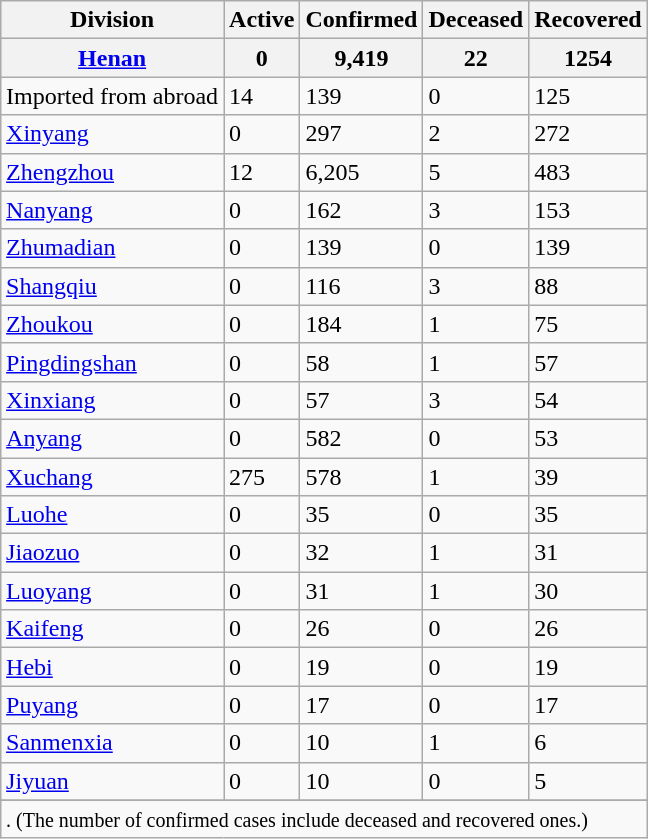<table class="wikitable sortable" align="right">
<tr>
<th>Division</th>
<th>Active</th>
<th>Confirmed</th>
<th>Deceased</th>
<th>Recovered</th>
</tr>
<tr>
<th><a href='#'>Henan</a></th>
<th>0</th>
<th>9,419</th>
<th>22</th>
<th>1254</th>
</tr>
<tr>
<td>Imported from abroad</td>
<td>14</td>
<td>139</td>
<td>0</td>
<td>125</td>
</tr>
<tr>
<td><a href='#'>Xinyang</a></td>
<td>0</td>
<td>297</td>
<td>2</td>
<td>272</td>
</tr>
<tr>
<td><a href='#'>Zhengzhou</a></td>
<td>12</td>
<td>6,205</td>
<td>5</td>
<td>483</td>
</tr>
<tr>
<td><a href='#'>Nanyang</a></td>
<td>0</td>
<td>162</td>
<td>3</td>
<td>153</td>
</tr>
<tr>
<td><a href='#'>Zhumadian</a></td>
<td>0</td>
<td>139</td>
<td>0</td>
<td>139</td>
</tr>
<tr>
<td><a href='#'>Shangqiu</a></td>
<td>0</td>
<td>116</td>
<td>3</td>
<td>88</td>
</tr>
<tr>
<td><a href='#'>Zhoukou</a></td>
<td>0</td>
<td>184</td>
<td>1</td>
<td>75</td>
</tr>
<tr>
<td><a href='#'>Pingdingshan</a></td>
<td>0</td>
<td>58</td>
<td>1</td>
<td>57</td>
</tr>
<tr>
<td><a href='#'>Xinxiang</a></td>
<td>0</td>
<td>57</td>
<td>3</td>
<td>54</td>
</tr>
<tr>
<td><a href='#'>Anyang</a></td>
<td>0</td>
<td>582</td>
<td>0</td>
<td>53</td>
</tr>
<tr>
<td><a href='#'>Xuchang</a></td>
<td>275</td>
<td>578</td>
<td>1</td>
<td>39</td>
</tr>
<tr>
<td><a href='#'>Luohe</a></td>
<td>0</td>
<td>35</td>
<td>0</td>
<td>35</td>
</tr>
<tr>
<td><a href='#'>Jiaozuo</a></td>
<td>0</td>
<td>32</td>
<td>1</td>
<td>31</td>
</tr>
<tr>
<td><a href='#'>Luoyang</a></td>
<td>0</td>
<td>31</td>
<td>1</td>
<td>30</td>
</tr>
<tr>
<td><a href='#'>Kaifeng</a></td>
<td>0</td>
<td>26</td>
<td>0</td>
<td>26</td>
</tr>
<tr>
<td><a href='#'>Hebi</a></td>
<td>0</td>
<td>19</td>
<td>0</td>
<td>19</td>
</tr>
<tr>
<td><a href='#'>Puyang</a></td>
<td>0</td>
<td>17</td>
<td>0</td>
<td>17</td>
</tr>
<tr>
<td><a href='#'>Sanmenxia</a></td>
<td>0</td>
<td>10</td>
<td>1</td>
<td>6</td>
</tr>
<tr>
<td><a href='#'>Jiyuan</a></td>
<td>0</td>
<td>10</td>
<td>0</td>
<td>5</td>
</tr>
<tr>
</tr>
<tr class="sortbottom">
<td colspan="5"><small>. (The number of confirmed cases include deceased and recovered ones.</small><small>)</small></td>
</tr>
</table>
